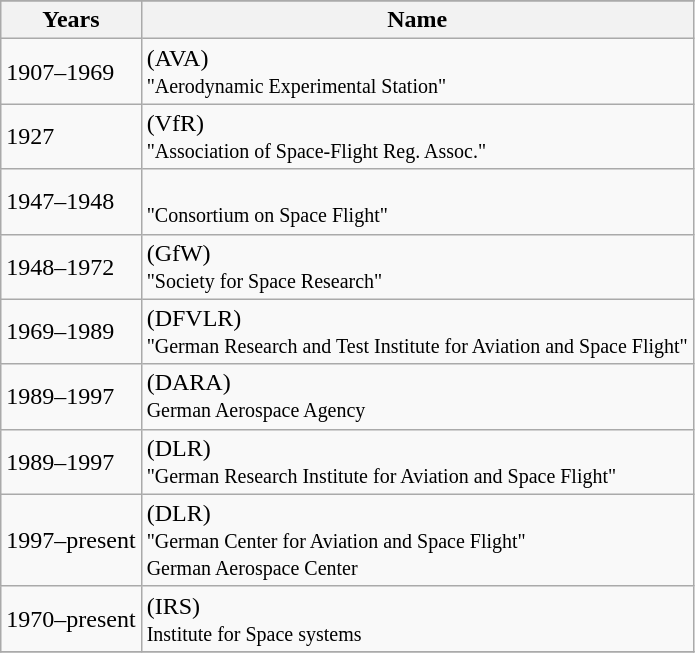<table class="wikitable floatright">
<tr>
</tr>
<tr>
<th>Years</th>
<th>Name</th>
</tr>
<tr>
<td>1907–1969</td>
<td> (AVA)<br> <small> "Aerodynamic Experimental Station" </small></td>
</tr>
<tr>
<td>1927</td>
<td> (VfR) <br> <small> "Association of Space-Flight Reg. Assoc." </small></td>
</tr>
<tr>
<td>1947–1948</td>
<td> <br> <small> "Consortium on Space Flight" </small></td>
</tr>
<tr>
<td>1948–1972</td>
<td> (GfW)<br> <small> "Society for Space Research" </small></td>
</tr>
<tr>
<td>1969–1989</td>
<td> (DFVLR) <br> <small> "German Research and Test Institute for Aviation and Space Flight" </small></td>
</tr>
<tr>
<td>1989–1997</td>
<td> (DARA) <br> <small> German Aerospace Agency </small></td>
</tr>
<tr>
<td>1989–1997</td>
<td> (DLR) <br> <small> "German Research Institute for Aviation and Space Flight" </small></td>
</tr>
<tr>
<td>1997–present</td>
<td> (DLR) <br> <small> "German Center for Aviation and Space Flight" <br> German Aerospace Center</small></td>
</tr>
<tr>
<td>1970–present</td>
<td> (IRS)<br> <small> Institute for Space systems </small></td>
</tr>
<tr>
</tr>
</table>
